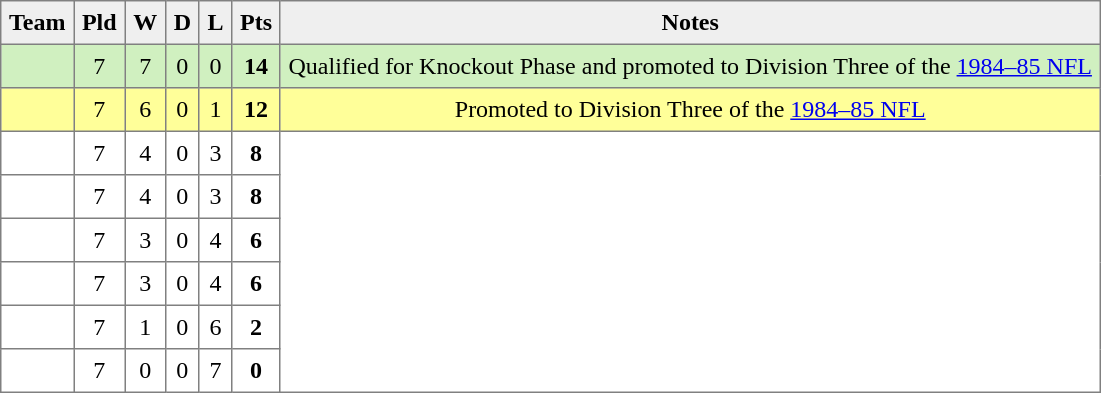<table style=border-collapse:collapse border=1 cellspacing=0 cellpadding=5>
<tr align=center bgcolor=#efefef>
<th>Team</th>
<th>Pld</th>
<th>W</th>
<th>D</th>
<th>L</th>
<th>Pts</th>
<th>Notes</th>
</tr>
<tr align=center style="background:#D0F0C0;">
<td style="text-align:left;"> </td>
<td>7</td>
<td>7</td>
<td>0</td>
<td>0</td>
<td><strong>14</strong></td>
<td rowspan=1>Qualified for Knockout Phase and promoted to Division Three of the <a href='#'>1984–85 NFL</a></td>
</tr>
<tr align=center style="background:#FFFF99;">
<td style="text-align:left;"> </td>
<td>7</td>
<td>6</td>
<td>0</td>
<td>1</td>
<td><strong>12</strong></td>
<td>Promoted to Division Three of the <a href='#'>1984–85 NFL</a></td>
</tr>
<tr align=center style="background:#FFFFFF;">
<td style="text-align:left;"> </td>
<td>7</td>
<td>4</td>
<td>0</td>
<td>3</td>
<td><strong>8</strong></td>
<td rowspan=6></td>
</tr>
<tr align=center style="background:#FFFFFF;">
<td style="text-align:left;"> </td>
<td>7</td>
<td>4</td>
<td>0</td>
<td>3</td>
<td><strong>8</strong></td>
</tr>
<tr align=center style="background:#FFFFFF;">
<td style="text-align:left;"> </td>
<td>7</td>
<td>3</td>
<td>0</td>
<td>4</td>
<td><strong>6</strong></td>
</tr>
<tr align=center style="background:#FFFFFF;">
<td style="text-align:left;"> </td>
<td>7</td>
<td>3</td>
<td>0</td>
<td>4</td>
<td><strong>6</strong></td>
</tr>
<tr align=center style="background:#FFFFFF;">
<td style="text-align:left;"> </td>
<td>7</td>
<td>1</td>
<td>0</td>
<td>6</td>
<td><strong>2</strong></td>
</tr>
<tr align=center style="background:#FFFFFF;">
<td style="text-align:left;"> </td>
<td>7</td>
<td>0</td>
<td>0</td>
<td>7</td>
<td><strong>0</strong></td>
</tr>
</table>
